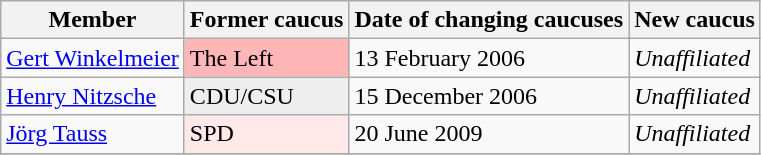<table class=wikitable>
<tr valign=bottom>
<th>Member</th>
<th>Former caucus</th>
<th>Date of changing caucuses</th>
<th>New caucus</th>
</tr>
<tr>
<td><a href='#'>Gert Winkelmeier</a></td>
<td style="background:#FFB6B6">The Left</td>
<td>13 February 2006</td>
<td><em>Unaffiliated</em></td>
</tr>
<tr>
<td><a href='#'>Henry Nitzsche</a></td>
<td style="background:#EEEEEE;">CDU/CSU</td>
<td>15 December 2006</td>
<td><em>Unaffiliated</em></td>
</tr>
<tr>
<td><a href='#'>Jörg Tauss</a></td>
<td style="background:#FFE8E8;">SPD</td>
<td>20 June 2009</td>
<td><em>Unaffiliated</em></td>
</tr>
<tr>
</tr>
</table>
